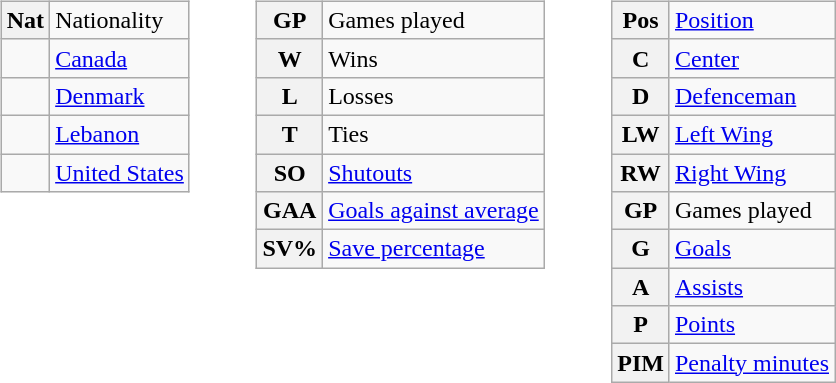<table>
<tr>
<td valign=top><br><table class="wikitable">
<tr>
<th>Nat</th>
<td>Nationality</td>
</tr>
<tr>
<td></td>
<td><a href='#'>Canada</a></td>
</tr>
<tr>
<td></td>
<td><a href='#'>Denmark</a></td>
</tr>
<tr>
<td></td>
<td><a href='#'>Lebanon</a></td>
</tr>
<tr>
<td></td>
<td><a href='#'>United States</a></td>
</tr>
</table>
</td>
<td width=20></td>
<td valign=top><br><table class="wikitable">
<tr>
<th>GP</th>
<td>Games played</td>
</tr>
<tr>
<th>W</th>
<td>Wins</td>
</tr>
<tr>
<th>L</th>
<td>Losses</td>
</tr>
<tr>
<th>T</th>
<td>Ties</td>
</tr>
<tr>
<th>SO</th>
<td><a href='#'>Shutouts</a></td>
</tr>
<tr>
<th>GAA</th>
<td><a href='#'>Goals against average</a></td>
</tr>
<tr>
<th>SV%</th>
<td><a href='#'>Save percentage</a></td>
</tr>
</table>
</td>
<td width=20></td>
<td valign=top><br><table class="wikitable">
<tr>
<th>Pos</th>
<td><a href='#'>Position</a></td>
</tr>
<tr>
<th>C</th>
<td><a href='#'>Center</a></td>
</tr>
<tr>
<th>D</th>
<td><a href='#'>Defenceman</a></td>
</tr>
<tr>
<th>LW</th>
<td><a href='#'>Left Wing</a></td>
</tr>
<tr>
<th>RW</th>
<td><a href='#'>Right Wing</a></td>
</tr>
<tr>
<th>GP</th>
<td>Games played</td>
</tr>
<tr>
<th>G</th>
<td><a href='#'>Goals</a></td>
</tr>
<tr>
<th>A</th>
<td><a href='#'>Assists</a></td>
</tr>
<tr>
<th>P</th>
<td><a href='#'>Points</a></td>
</tr>
<tr>
<th>PIM</th>
<td><a href='#'>Penalty minutes</a></td>
</tr>
</table>
</td>
</tr>
</table>
